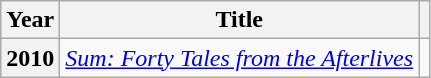<table class="wikitable plainrowheaders" style="margin-right: 0;">
<tr>
<th scope="col">Year</th>
<th scope="col">Title</th>
<th scope="col" class="unsortable"></th>
</tr>
<tr>
<th scope=row>2010</th>
<td><em><a href='#'>Sum: Forty Tales from the Afterlives</a></em></td>
<td style="text-align:center;"></td>
</tr>
</table>
